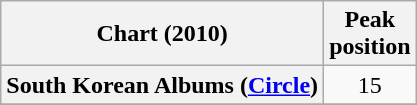<table class="wikitable plainrowheaders">
<tr>
<th scope="col">Chart (2010)</th>
<th scope="col">Peak<br>position</th>
</tr>
<tr>
<th scope="row">South Korean Albums (<a href='#'>Circle</a>)</th>
<td style="text-align:center;">15</td>
</tr>
<tr>
</tr>
</table>
